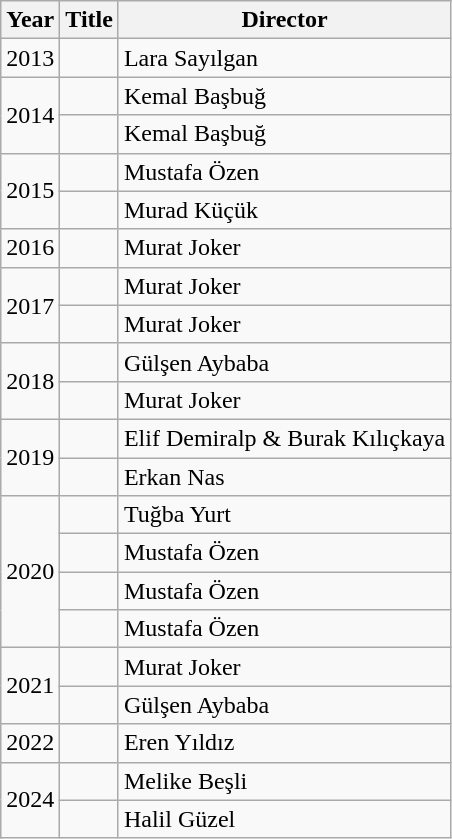<table class="wikitable">
<tr>
<th>Year</th>
<th>Title</th>
<th>Director</th>
</tr>
<tr>
<td>2013</td>
<td></td>
<td>Lara Sayılgan</td>
</tr>
<tr>
<td rowspan="2">2014</td>
<td></td>
<td>Kemal Başbuğ</td>
</tr>
<tr>
<td></td>
<td>Kemal Başbuğ</td>
</tr>
<tr>
<td rowspan="2">2015</td>
<td></td>
<td>Mustafa Özen</td>
</tr>
<tr>
<td></td>
<td>Murad Küçük</td>
</tr>
<tr>
<td>2016</td>
<td></td>
<td>Murat Joker</td>
</tr>
<tr>
<td rowspan="2">2017</td>
<td></td>
<td>Murat Joker</td>
</tr>
<tr>
<td></td>
<td>Murat Joker</td>
</tr>
<tr>
<td rowspan="2">2018</td>
<td></td>
<td>Gülşen Aybaba</td>
</tr>
<tr>
<td></td>
<td>Murat Joker</td>
</tr>
<tr>
<td rowspan="2">2019</td>
<td></td>
<td>Elif Demiralp & Burak Kılıçkaya</td>
</tr>
<tr>
<td></td>
<td>Erkan Nas</td>
</tr>
<tr>
<td rowspan="4">2020</td>
<td></td>
<td>Tuğba Yurt</td>
</tr>
<tr>
<td></td>
<td>Mustafa Özen</td>
</tr>
<tr>
<td></td>
<td>Mustafa Özen</td>
</tr>
<tr>
<td></td>
<td>Mustafa Özen</td>
</tr>
<tr>
<td rowspan="2">2021</td>
<td></td>
<td>Murat Joker</td>
</tr>
<tr>
<td></td>
<td>Gülşen Aybaba</td>
</tr>
<tr>
<td rowspan="1">2022</td>
<td></td>
<td>Eren Yıldız</td>
</tr>
<tr>
<td rowspan="2">2024</td>
<td></td>
<td>Melike Beşli</td>
</tr>
<tr>
<td></td>
<td>Halil Güzel</td>
</tr>
</table>
